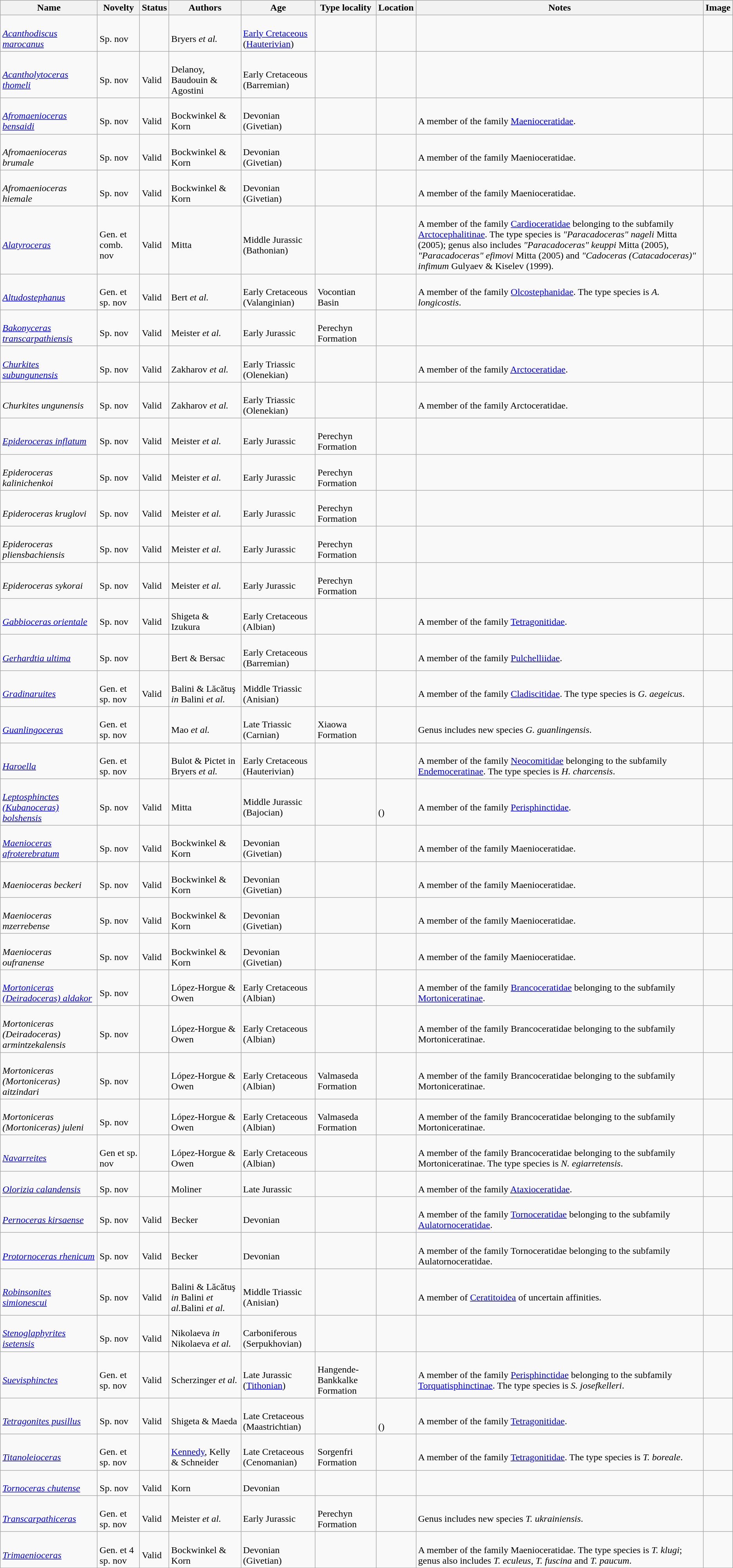<table class="wikitable sortable" align="center">
<tr>
<th>Name</th>
<th>Novelty</th>
<th>Status</th>
<th>Authors</th>
<th>Age</th>
<th>Type locality</th>
<th>Location</th>
<th class=unsortable>Notes</th>
<th class=unsortable>Image</th>
</tr>
<tr>
<td><br><em><a href='#'>Acanthodiscus marocanus</a></em></td>
<td><br>Sp. nov</td>
<td></td>
<td><br>Bryers <em>et al.</em></td>
<td><br><a href='#'>Early Cretaceous</a> (<a href='#'>Hauterivian</a>)</td>
<td></td>
<td><br></td>
<td></td>
<td></td>
</tr>
<tr>
<td><br><em><a href='#'>Acantholytoceras thomeli</a></em></td>
<td><br>Sp. nov</td>
<td><br>Valid</td>
<td><br>Delanoy, Baudouin & Agostini</td>
<td><br>Early Cretaceous (Barremian)</td>
<td></td>
<td><br></td>
<td></td>
<td></td>
</tr>
<tr>
<td><br><em><a href='#'>Afromaenioceras bensaidi</a></em></td>
<td><br>Sp. nov</td>
<td><br>Valid</td>
<td><br>Bockwinkel & Korn</td>
<td><br>Devonian (Givetian)</td>
<td></td>
<td><br></td>
<td><br>A member of the family <a href='#'>Maenioceratidae</a>.</td>
<td></td>
</tr>
<tr>
<td><br><em>Afromaenioceras brumale</em></td>
<td><br>Sp. nov</td>
<td><br>Valid</td>
<td><br>Bockwinkel & Korn</td>
<td><br>Devonian (Givetian)</td>
<td></td>
<td><br></td>
<td><br>A member of the family Maenioceratidae.</td>
<td></td>
</tr>
<tr>
<td><br><em>Afromaenioceras hiemale</em></td>
<td><br>Sp. nov</td>
<td><br>Valid</td>
<td><br>Bockwinkel & Korn</td>
<td><br>Devonian (Givetian)</td>
<td></td>
<td><br></td>
<td><br>A member of the family Maenioceratidae.</td>
<td></td>
</tr>
<tr>
<td><br><em><a href='#'>Alatyroceras</a></em></td>
<td><br>Gen. et comb. nov</td>
<td><br>Valid</td>
<td><br>Mitta</td>
<td><br>Middle Jurassic (Bathonian)</td>
<td></td>
<td><br></td>
<td><br>A member of the family <a href='#'>Cardioceratidae</a> belonging to the subfamily <a href='#'>Arctocephalitinae</a>. The type species is <em>"Paracadoceras" nageli</em> Mitta (2005); genus also includes <em>"Paracadoceras" keuppi</em> Mitta (2005), <em>"Paracadoceras" efimovi</em> Mitta (2005) and <em>"Cadoceras (Catacadoceras)" infimum</em> Gulyaev & Kiselev (1999).</td>
<td></td>
</tr>
<tr>
<td><br><em><a href='#'>Altudostephanus</a></em></td>
<td><br>Gen. et sp. nov</td>
<td><br>Valid</td>
<td><br>Bert <em>et al.</em></td>
<td><br>Early Cretaceous (Valanginian)</td>
<td><br>Vocontian Basin</td>
<td><br></td>
<td><br>A member of the family <a href='#'>Olcostephanidae</a>. The type species is <em>A. longicostis</em>.</td>
<td></td>
</tr>
<tr>
<td><br><em><a href='#'>Bakonyceras transcarpathiensis</a></em></td>
<td><br>Sp. nov</td>
<td><br>Valid</td>
<td><br>Meister <em>et al.</em></td>
<td><br>Early Jurassic</td>
<td><br>Perechyn Formation</td>
<td><br></td>
<td></td>
<td></td>
</tr>
<tr>
<td><br><em><a href='#'>Churkites subungunensis</a></em></td>
<td><br>Sp. nov</td>
<td><br>Valid</td>
<td><br>Zakharov <em>et al.</em></td>
<td><br>Early Triassic (Olenekian)</td>
<td></td>
<td><br></td>
<td><br>A member of the family <a href='#'>Arctoceratidae</a>.</td>
<td></td>
</tr>
<tr>
<td><br><em>Churkites ungunensis</em></td>
<td><br>Sp. nov</td>
<td><br>Valid</td>
<td><br>Zakharov <em>et al.</em></td>
<td><br>Early Triassic (Olenekian)</td>
<td></td>
<td><br></td>
<td><br>A member of the family Arctoceratidae.</td>
<td></td>
</tr>
<tr>
<td><br><em><a href='#'>Epideroceras inflatum</a></em></td>
<td><br>Sp. nov</td>
<td><br>Valid</td>
<td><br>Meister <em>et al.</em></td>
<td><br>Early Jurassic</td>
<td><br>Perechyn Formation</td>
<td><br></td>
<td></td>
<td></td>
</tr>
<tr>
<td><br><em>Epideroceras kalinichenkoi</em></td>
<td><br>Sp. nov</td>
<td><br>Valid</td>
<td><br>Meister <em>et al.</em></td>
<td><br>Early Jurassic</td>
<td><br>Perechyn Formation</td>
<td><br></td>
<td></td>
<td></td>
</tr>
<tr>
<td><br><em>Epideroceras kruglovi</em></td>
<td><br>Sp. nov</td>
<td><br>Valid</td>
<td><br>Meister <em>et al.</em></td>
<td><br>Early Jurassic</td>
<td><br>Perechyn Formation</td>
<td><br></td>
<td></td>
<td></td>
</tr>
<tr>
<td><br><em>Epideroceras pliensbachiensis</em></td>
<td><br>Sp. nov</td>
<td><br>Valid</td>
<td><br>Meister <em>et al.</em></td>
<td><br>Early Jurassic</td>
<td><br>Perechyn Formation</td>
<td><br></td>
<td></td>
<td></td>
</tr>
<tr>
<td><br><em>Epideroceras sykorai</em></td>
<td><br>Sp. nov</td>
<td><br>Valid</td>
<td><br>Meister <em>et al.</em></td>
<td><br>Early Jurassic</td>
<td><br>Perechyn Formation</td>
<td><br></td>
<td></td>
<td></td>
</tr>
<tr>
<td><br><em><a href='#'>Gabbioceras orientale</a></em></td>
<td><br>Sp. nov</td>
<td><br>Valid</td>
<td><br>Shigeta & Izukura</td>
<td><br>Early Cretaceous (Albian)</td>
<td></td>
<td><br></td>
<td><br>A member of the family <a href='#'>Tetragonitidae</a>.</td>
<td></td>
</tr>
<tr>
<td><br><em><a href='#'>Gerhardtia ultima</a></em></td>
<td><br>Sp. nov</td>
<td></td>
<td><br>Bert & Bersac</td>
<td><br>Early Cretaceous (Barremian)</td>
<td></td>
<td><br></td>
<td><br>A member of the family <a href='#'>Pulchelliidae</a>.</td>
<td></td>
</tr>
<tr>
<td><br><em><a href='#'>Gradinaruites</a></em></td>
<td><br>Gen. et sp. nov</td>
<td><br>Valid</td>
<td><br>Balini & Lăcătuş <em>in</em> Balini <em>et al.</em></td>
<td><br>Middle Triassic (Anisian)</td>
<td></td>
<td><br><br>
</td>
<td><br>A member of the family <a href='#'>Cladiscitidae</a>. The type species is <em>G. aegeicus</em>.</td>
<td></td>
</tr>
<tr>
<td><br><em><a href='#'>Guanlingoceras</a></em></td>
<td><br>Gen. et sp. nov</td>
<td></td>
<td><br>Mao <em>et al.</em></td>
<td><br>Late Triassic (Carnian)</td>
<td><br>Xiaowa Formation</td>
<td><br></td>
<td><br>Genus includes new species <em>G. guanlingensis</em>.</td>
<td></td>
</tr>
<tr>
<td><br><em><a href='#'>Haroella</a></em></td>
<td><br>Gen. et sp. nov</td>
<td></td>
<td><br>Bulot & Pictet in Bryers <em>et al.</em></td>
<td><br>Early Cretaceous (Hauterivian)</td>
<td></td>
<td><br><br>
</td>
<td><br>A member of the family <a href='#'>Neocomitidae</a> belonging to the subfamily <a href='#'>Endemoceratinae</a>. The type species is <em>H. charcensis</em>.</td>
<td></td>
</tr>
<tr>
<td><br><em><a href='#'>Leptosphinctes (Kubanoceras) bolshensis</a></em></td>
<td><br>Sp. nov</td>
<td><br>Valid</td>
<td><br>Mitta</td>
<td><br>Middle Jurassic (Bajocian)</td>
<td></td>
<td><br><br>()</td>
<td><br>A member of the family <a href='#'>Perisphinctidae</a>.</td>
<td></td>
</tr>
<tr>
<td><br><em><a href='#'>Maenioceras afroterebratum</a></em></td>
<td><br>Sp. nov</td>
<td><br>Valid</td>
<td><br>Bockwinkel & Korn</td>
<td><br>Devonian (Givetian)</td>
<td></td>
<td><br></td>
<td><br>A member of the family Maenioceratidae.</td>
<td></td>
</tr>
<tr>
<td><br><em>Maenioceras beckeri</em></td>
<td><br>Sp. nov</td>
<td><br>Valid</td>
<td><br>Bockwinkel & Korn</td>
<td><br>Devonian (Givetian)</td>
<td></td>
<td><br></td>
<td><br>A member of the family Maenioceratidae.</td>
<td></td>
</tr>
<tr>
<td><br><em>Maenioceras mzerrebense</em></td>
<td><br>Sp. nov</td>
<td><br>Valid</td>
<td><br>Bockwinkel & Korn</td>
<td><br>Devonian (Givetian)</td>
<td></td>
<td><br></td>
<td><br>A member of the family Maenioceratidae.</td>
<td></td>
</tr>
<tr>
<td><br><em>Maenioceras oufranense</em></td>
<td><br>Sp. nov</td>
<td><br>Valid</td>
<td><br>Bockwinkel & Korn</td>
<td><br>Devonian (Givetian)</td>
<td></td>
<td><br></td>
<td><br>A member of the family Maenioceratidae.</td>
<td></td>
</tr>
<tr>
<td><br><em><a href='#'>Mortoniceras (Deiradoceras) aldakor</a></em></td>
<td><br>Sp. nov</td>
<td></td>
<td><br>López-Horgue & Owen</td>
<td><br>Early Cretaceous (Albian)</td>
<td></td>
<td><br></td>
<td><br>A member of the family <a href='#'>Brancoceratidae</a> belonging to the subfamily <a href='#'>Mortoniceratinae</a>.</td>
<td></td>
</tr>
<tr>
<td><br><em>Mortoniceras (Deiradoceras) armintzekalensis</em></td>
<td><br>Sp. nov</td>
<td></td>
<td><br>López-Horgue & Owen</td>
<td><br>Early Cretaceous (Albian)</td>
<td></td>
<td><br></td>
<td><br>A member of the family Brancoceratidae belonging to the subfamily Mortoniceratinae.</td>
<td></td>
</tr>
<tr>
<td><br><em>Mortoniceras (Mortoniceras) aitzindari</em></td>
<td><br>Sp. nov</td>
<td></td>
<td><br>López-Horgue & Owen</td>
<td><br>Early Cretaceous (Albian)</td>
<td><br>Valmaseda Formation</td>
<td><br></td>
<td><br>A member of the family Brancoceratidae belonging to the subfamily Mortoniceratinae.</td>
<td></td>
</tr>
<tr>
<td><br><em>Mortoniceras (Mortoniceras) juleni</em></td>
<td><br>Sp. nov</td>
<td></td>
<td><br>López-Horgue & Owen</td>
<td><br>Early Cretaceous (Albian)</td>
<td><br>Valmaseda Formation</td>
<td><br></td>
<td><br>A member of the family Brancoceratidae belonging to the subfamily Mortoniceratinae.</td>
<td></td>
</tr>
<tr>
<td><br><em><a href='#'>Navarreites</a></em></td>
<td><br>Gen et sp. nov</td>
<td></td>
<td><br>López-Horgue & Owen</td>
<td><br>Early Cretaceous (Albian)</td>
<td></td>
<td><br></td>
<td><br>A member of the family Brancoceratidae belonging to the subfamily Mortoniceratinae. The type species is <em>N. egiarretensis</em>.</td>
<td></td>
</tr>
<tr>
<td><br><em><a href='#'>Olorizia calandensis</a></em></td>
<td><br>Sp. nov</td>
<td></td>
<td><br>Moliner</td>
<td><br>Late Jurassic</td>
<td></td>
<td><br></td>
<td><br>A member of the family <a href='#'>Ataxioceratidae</a>.</td>
<td></td>
</tr>
<tr>
<td><br><em><a href='#'>Pernoceras kirsaense</a></em></td>
<td><br>Sp. nov</td>
<td><br>Valid</td>
<td><br>Becker</td>
<td><br>Devonian</td>
<td></td>
<td><br></td>
<td><br>A member of the family <a href='#'>Tornoceratidae</a> belonging to the subfamily <a href='#'>Aulatornoceratidae</a>.</td>
<td></td>
</tr>
<tr>
<td><br><em><a href='#'>Protornoceras rhenicum</a></em></td>
<td><br>Sp. nov</td>
<td><br>Valid</td>
<td><br>Becker</td>
<td><br>Devonian</td>
<td></td>
<td><br></td>
<td><br>A member of the family Tornoceratidae belonging to the subfamily Aulatornoceratidae.</td>
<td></td>
</tr>
<tr>
<td><br><em><a href='#'>Robinsonites simionescui</a></em></td>
<td><br>Sp. nov</td>
<td><br>Valid</td>
<td><br>Balini & Lăcătuş <em>in</em> Balini <em>et al.</em>Balini <em>et al.</em></td>
<td><br>Middle Triassic (Anisian)</td>
<td></td>
<td><br></td>
<td><br>A member of <a href='#'>Ceratitoidea</a> of uncertain affinities.</td>
<td></td>
</tr>
<tr>
<td><br><em><a href='#'>Stenoglaphyrites isetensis</a></em></td>
<td><br>Sp. nov</td>
<td><br>Valid</td>
<td><br>Nikolaeva <em>in</em> Nikolaeva <em>et al.</em></td>
<td><br>Carboniferous (Serpukhovian)</td>
<td></td>
<td><br></td>
<td></td>
<td></td>
</tr>
<tr>
<td><br><em><a href='#'>Suevisphinctes</a></em></td>
<td><br>Gen. et sp. nov</td>
<td><br>Valid</td>
<td><br>Scherzinger <em>et al.</em></td>
<td><br>Late Jurassic (<a href='#'>Tithonian</a>)</td>
<td><br>Hangende-Bankkalke Formation</td>
<td><br></td>
<td><br>A member of the family <a href='#'>Perisphinctidae</a> belonging to the subfamily <a href='#'>Torquatisphinctinae</a>. The type species is <em>S. josefkelleri</em>.</td>
<td></td>
</tr>
<tr>
<td><br><em><a href='#'>Tetragonites pusillus</a></em></td>
<td><br>Sp. nov</td>
<td><br>Valid</td>
<td><br>Shigeta & Maeda</td>
<td><br>Late Cretaceous (Maastrichtian)</td>
<td></td>
<td><br><br>()</td>
<td><br>A member of the family <a href='#'>Tetragonitidae</a>.</td>
<td></td>
</tr>
<tr>
<td><br><em><a href='#'>Titanoleioceras</a></em></td>
<td><br>Gen. et sp. nov</td>
<td></td>
<td><br><a href='#'>Kennedy</a>, Kelly & Schneider</td>
<td><br>Late Cretaceous (Cenomanian)</td>
<td><br>Sorgenfri Formation</td>
<td><br></td>
<td><br>A member of the family <a href='#'>Tetragonitidae</a>. The type species is <em>T. boreale</em>.</td>
<td></td>
</tr>
<tr>
<td><br><em><a href='#'>Tornoceras chutense</a></em></td>
<td><br>Sp. nov</td>
<td><br>Valid</td>
<td><br>Korn</td>
<td><br>Devonian</td>
<td></td>
<td><br></td>
<td></td>
<td></td>
</tr>
<tr>
<td><br><em><a href='#'>Transcarpathiceras</a></em></td>
<td><br>Gen. et sp. nov</td>
<td><br>Valid</td>
<td><br>Meister <em>et al.</em></td>
<td><br>Early Jurassic</td>
<td><br>Perechyn Formation</td>
<td><br></td>
<td><br>Genus includes new species <em>T. ukrainiensis</em>.</td>
<td></td>
</tr>
<tr>
<td><br><em><a href='#'>Trimaenioceras</a></em></td>
<td><br>Gen. et 4 sp. nov</td>
<td><br>Valid</td>
<td><br>Bockwinkel & Korn</td>
<td><br>Devonian (Givetian)</td>
<td></td>
<td><br></td>
<td><br>A member of the family Maenioceratidae. The type species is <em>T. klugi</em>; genus also includes <em>T. eculeus</em>, <em>T. fuscina</em> and <em>T. paucum</em>.</td>
<td></td>
</tr>
<tr>
</tr>
</table>
